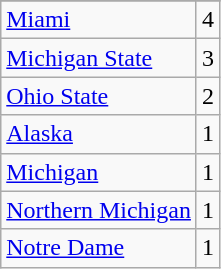<table class="wikitable sortable">
<tr>
</tr>
<tr>
<td><a href='#'>Miami</a></td>
<td align=center>4</td>
</tr>
<tr>
<td><a href='#'>Michigan State</a></td>
<td align=center>3</td>
</tr>
<tr>
<td><a href='#'>Ohio State</a></td>
<td align=center>2</td>
</tr>
<tr>
<td><a href='#'>Alaska</a></td>
<td align=center>1</td>
</tr>
<tr>
<td><a href='#'>Michigan</a></td>
<td align=center>1</td>
</tr>
<tr>
<td><a href='#'>Northern Michigan</a></td>
<td align=center>1</td>
</tr>
<tr>
<td><a href='#'>Notre Dame</a></td>
<td align=center>1</td>
</tr>
</table>
